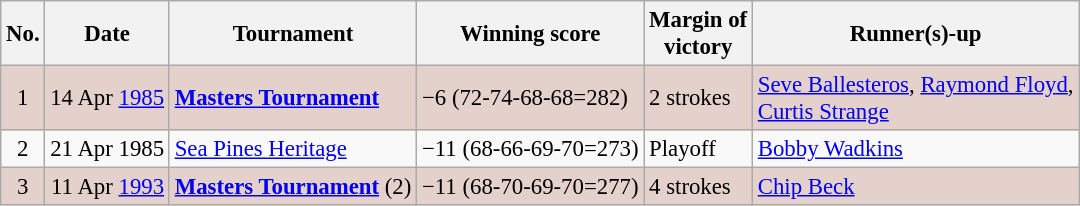<table class="wikitable" style="font-size:95%;">
<tr>
<th>No.</th>
<th>Date</th>
<th>Tournament</th>
<th>Winning score</th>
<th>Margin of<br>victory</th>
<th>Runner(s)-up</th>
</tr>
<tr style="background:#e5d1cb;">
<td align=center>1</td>
<td align=right>14 Apr <a href='#'>1985</a></td>
<td><strong><a href='#'>Masters Tournament</a></strong></td>
<td>−6 (72-74-68-68=282)</td>
<td>2 strokes</td>
<td> <a href='#'>Seve Ballesteros</a>,  <a href='#'>Raymond Floyd</a>,<br> <a href='#'>Curtis Strange</a></td>
</tr>
<tr>
<td align=center>2</td>
<td align=right>21 Apr 1985</td>
<td><a href='#'>Sea Pines Heritage</a></td>
<td>−11 (68-66-69-70=273)</td>
<td>Playoff</td>
<td> <a href='#'>Bobby Wadkins</a></td>
</tr>
<tr style="background:#e5d1cb;">
<td align=center>3</td>
<td align=right>11 Apr <a href='#'>1993</a></td>
<td><strong><a href='#'>Masters Tournament</a></strong> (2)</td>
<td>−11 (68-70-69-70=277)</td>
<td>4 strokes</td>
<td> <a href='#'>Chip Beck</a></td>
</tr>
</table>
